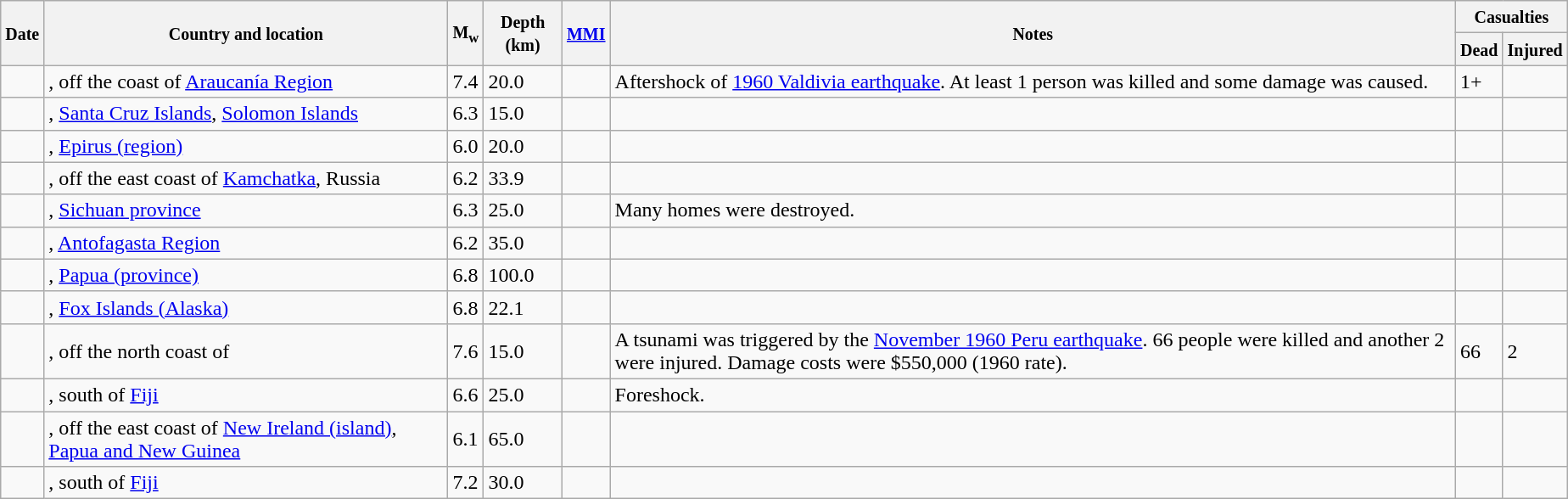<table class="wikitable sortable sort-under" style="border:1px black; margin-left:1em;">
<tr>
<th rowspan="2"><small>Date</small></th>
<th rowspan="2" style="width: 310px"><small>Country and location</small></th>
<th rowspan="2"><small>M<sub>w</sub></small></th>
<th rowspan="2"><small>Depth (km)</small></th>
<th rowspan="2"><small><a href='#'>MMI</a></small></th>
<th rowspan="2" class="unsortable"><small>Notes</small></th>
<th colspan="2"><small>Casualties</small></th>
</tr>
<tr>
<th><small>Dead</small></th>
<th><small>Injured</small></th>
</tr>
<tr>
<td></td>
<td>, off the coast of <a href='#'>Araucanía Region</a></td>
<td>7.4</td>
<td>20.0</td>
<td></td>
<td>Aftershock of <a href='#'>1960 Valdivia earthquake</a>. At least 1 person was killed and some damage was caused.</td>
<td>1+</td>
<td></td>
</tr>
<tr>
<td></td>
<td>, <a href='#'>Santa Cruz Islands</a>, <a href='#'>Solomon Islands</a></td>
<td>6.3</td>
<td>15.0</td>
<td></td>
<td></td>
<td></td>
<td></td>
</tr>
<tr>
<td></td>
<td>, <a href='#'>Epirus (region)</a></td>
<td>6.0</td>
<td>20.0</td>
<td></td>
<td></td>
<td></td>
<td></td>
</tr>
<tr>
<td></td>
<td>, off the east coast of <a href='#'>Kamchatka</a>, Russia</td>
<td>6.2</td>
<td>33.9</td>
<td></td>
<td></td>
<td></td>
<td></td>
</tr>
<tr>
<td></td>
<td>, <a href='#'>Sichuan province</a></td>
<td>6.3</td>
<td>25.0</td>
<td></td>
<td>Many homes were destroyed.</td>
<td></td>
<td></td>
</tr>
<tr>
<td></td>
<td>, <a href='#'>Antofagasta Region</a></td>
<td>6.2</td>
<td>35.0</td>
<td></td>
<td></td>
<td></td>
<td></td>
</tr>
<tr>
<td></td>
<td>, <a href='#'>Papua (province)</a></td>
<td>6.8</td>
<td>100.0</td>
<td></td>
<td></td>
<td></td>
<td></td>
</tr>
<tr>
<td></td>
<td>, <a href='#'>Fox Islands (Alaska)</a></td>
<td>6.8</td>
<td>22.1</td>
<td></td>
<td></td>
<td></td>
<td></td>
</tr>
<tr>
<td></td>
<td>, off the north coast of</td>
<td>7.6</td>
<td>15.0</td>
<td></td>
<td>A tsunami was triggered by the <a href='#'>November 1960 Peru earthquake</a>. 66 people were killed and another 2 were injured. Damage costs were $550,000 (1960 rate).</td>
<td>66</td>
<td>2</td>
</tr>
<tr>
<td></td>
<td>, south of <a href='#'>Fiji</a></td>
<td>6.6</td>
<td>25.0</td>
<td></td>
<td>Foreshock.</td>
<td></td>
<td></td>
</tr>
<tr>
<td></td>
<td>, off the east coast of <a href='#'>New Ireland (island)</a>, <a href='#'>Papua and New Guinea</a></td>
<td>6.1</td>
<td>65.0</td>
<td></td>
<td></td>
<td></td>
<td></td>
</tr>
<tr>
<td></td>
<td>, south of <a href='#'>Fiji</a></td>
<td>7.2</td>
<td>30.0</td>
<td></td>
<td></td>
<td></td>
<td></td>
</tr>
</table>
